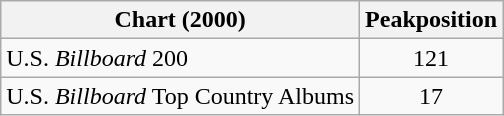<table class="wikitable">
<tr>
<th>Chart (2000)</th>
<th>Peakposition</th>
</tr>
<tr>
<td>U.S. <em>Billboard</em> 200</td>
<td align="center">121</td>
</tr>
<tr>
<td>U.S. <em>Billboard</em> Top Country Albums</td>
<td align="center">17</td>
</tr>
</table>
